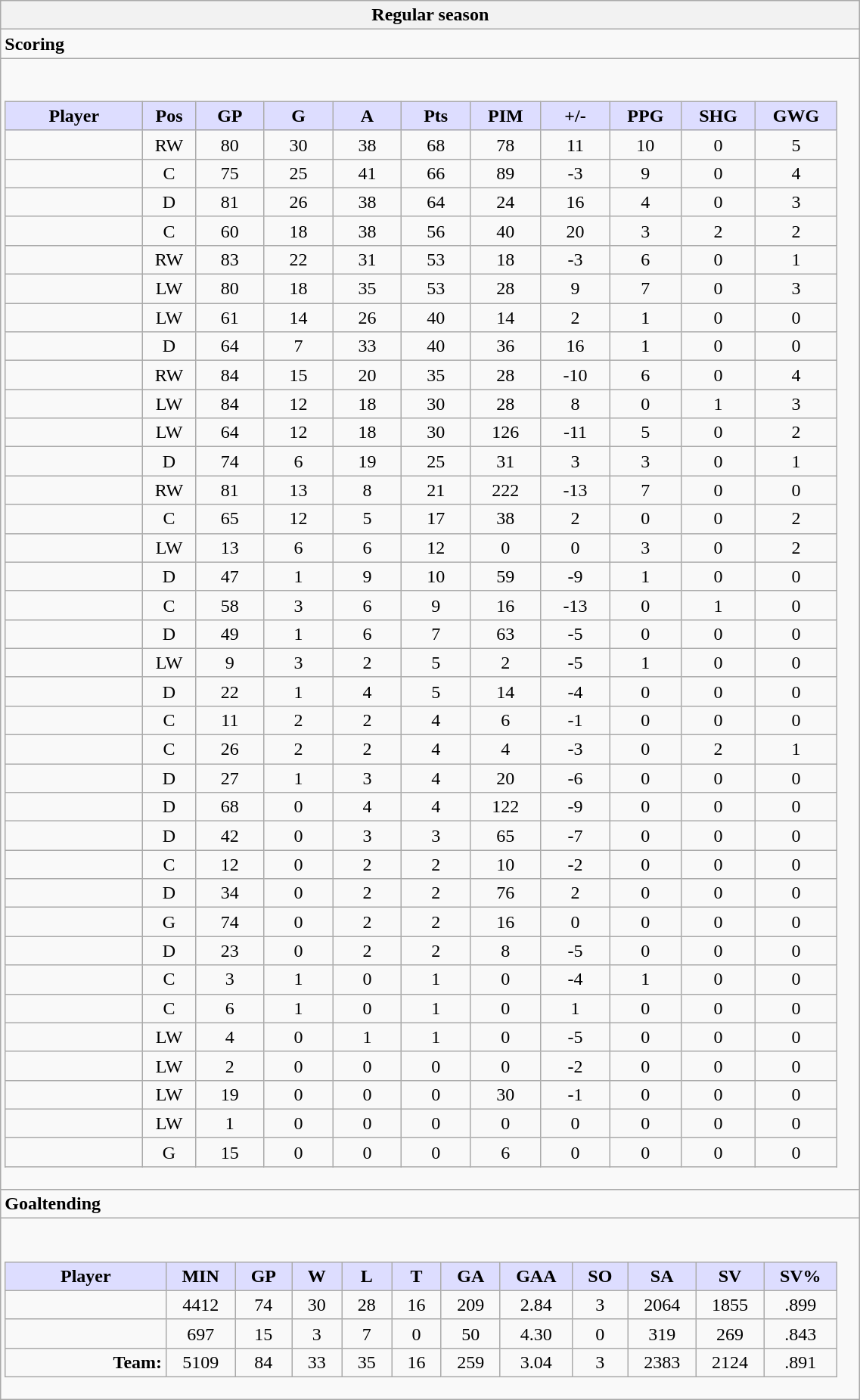<table class="wikitable collapsible" style="width:60%;">
<tr>
<th>Regular season</th>
</tr>
<tr>
<td class="tocccolors"><strong>Scoring</strong></td>
</tr>
<tr>
<td><br><table class="wikitable sortable">
<tr style="text-align:center;">
<th style="background:#ddf; width:10%;">Player</th>
<th style="background:#ddf; width:3%;" title="Position">Pos</th>
<th style="background:#ddf; width:5%;" title="Games played">GP</th>
<th style="background:#ddf; width:5%;" title="Goals">G</th>
<th style="background:#ddf; width:5%;" title="Assists">A</th>
<th style="background:#ddf; width:5%;" title="Points">Pts</th>
<th style="background:#ddf; width:5%;" title="Penalties in Minutes">PIM</th>
<th style="background:#ddf; width:5%;" title="Plus/minus">+/-</th>
<th style="background:#ddf; width:5%;" title="Power play goals">PPG</th>
<th style="background:#ddf; width:5%;" title="Short-handed goals">SHG</th>
<th style="background:#ddf; width:5%;" title="Game-winning goals">GWG</th>
</tr>
<tr style="text-align:center;">
<td style="text-align:right;"></td>
<td>RW</td>
<td>80</td>
<td>30</td>
<td>38</td>
<td>68</td>
<td>78</td>
<td>11</td>
<td>10</td>
<td>0</td>
<td>5</td>
</tr>
<tr style="text-align:center;">
<td style="text-align:right;"></td>
<td>C</td>
<td>75</td>
<td>25</td>
<td>41</td>
<td>66</td>
<td>89</td>
<td>-3</td>
<td>9</td>
<td>0</td>
<td>4</td>
</tr>
<tr style="text-align:center;">
<td style="text-align:right;"></td>
<td>D</td>
<td>81</td>
<td>26</td>
<td>38</td>
<td>64</td>
<td>24</td>
<td>16</td>
<td>4</td>
<td>0</td>
<td>3</td>
</tr>
<tr style="text-align:center;">
<td style="text-align:right;"></td>
<td>C</td>
<td>60</td>
<td>18</td>
<td>38</td>
<td>56</td>
<td>40</td>
<td>20</td>
<td>3</td>
<td>2</td>
<td>2</td>
</tr>
<tr style="text-align:center;">
<td style="text-align:right;"></td>
<td>RW</td>
<td>83</td>
<td>22</td>
<td>31</td>
<td>53</td>
<td>18</td>
<td>-3</td>
<td>6</td>
<td>0</td>
<td>1</td>
</tr>
<tr style="text-align:center;">
<td style="text-align:right;"></td>
<td>LW</td>
<td>80</td>
<td>18</td>
<td>35</td>
<td>53</td>
<td>28</td>
<td>9</td>
<td>7</td>
<td>0</td>
<td>3</td>
</tr>
<tr style="text-align:center;">
<td style="text-align:right;"></td>
<td>LW</td>
<td>61</td>
<td>14</td>
<td>26</td>
<td>40</td>
<td>14</td>
<td>2</td>
<td>1</td>
<td>0</td>
<td>0</td>
</tr>
<tr style="text-align:center;">
<td style="text-align:right;"></td>
<td>D</td>
<td>64</td>
<td>7</td>
<td>33</td>
<td>40</td>
<td>36</td>
<td>16</td>
<td>1</td>
<td>0</td>
<td>0</td>
</tr>
<tr style="text-align:center;">
<td style="text-align:right;"></td>
<td>RW</td>
<td>84</td>
<td>15</td>
<td>20</td>
<td>35</td>
<td>28</td>
<td>-10</td>
<td>6</td>
<td>0</td>
<td>4</td>
</tr>
<tr style="text-align:center;">
<td style="text-align:right;"></td>
<td>LW</td>
<td>84</td>
<td>12</td>
<td>18</td>
<td>30</td>
<td>28</td>
<td>8</td>
<td>0</td>
<td>1</td>
<td>3</td>
</tr>
<tr style="text-align:center;">
<td style="text-align:right;"></td>
<td>LW</td>
<td>64</td>
<td>12</td>
<td>18</td>
<td>30</td>
<td>126</td>
<td>-11</td>
<td>5</td>
<td>0</td>
<td>2</td>
</tr>
<tr style="text-align:center;">
<td style="text-align:right;"></td>
<td>D</td>
<td>74</td>
<td>6</td>
<td>19</td>
<td>25</td>
<td>31</td>
<td>3</td>
<td>3</td>
<td>0</td>
<td>1</td>
</tr>
<tr style="text-align:center;">
<td style="text-align:right;"></td>
<td>RW</td>
<td>81</td>
<td>13</td>
<td>8</td>
<td>21</td>
<td>222</td>
<td>-13</td>
<td>7</td>
<td>0</td>
<td>0</td>
</tr>
<tr style="text-align:center;">
<td style="text-align:right;"></td>
<td>C</td>
<td>65</td>
<td>12</td>
<td>5</td>
<td>17</td>
<td>38</td>
<td>2</td>
<td>0</td>
<td>0</td>
<td>2</td>
</tr>
<tr style="text-align:center;">
<td style="text-align:right;"></td>
<td>LW</td>
<td>13</td>
<td>6</td>
<td>6</td>
<td>12</td>
<td>0</td>
<td>0</td>
<td>3</td>
<td>0</td>
<td>2</td>
</tr>
<tr style="text-align:center;">
<td style="text-align:right;"></td>
<td>D</td>
<td>47</td>
<td>1</td>
<td>9</td>
<td>10</td>
<td>59</td>
<td>-9</td>
<td>1</td>
<td>0</td>
<td>0</td>
</tr>
<tr style="text-align:center;">
<td style="text-align:right;"></td>
<td>C</td>
<td>58</td>
<td>3</td>
<td>6</td>
<td>9</td>
<td>16</td>
<td>-13</td>
<td>0</td>
<td>1</td>
<td>0</td>
</tr>
<tr style="text-align:center;">
<td style="text-align:right;"></td>
<td>D</td>
<td>49</td>
<td>1</td>
<td>6</td>
<td>7</td>
<td>63</td>
<td>-5</td>
<td>0</td>
<td>0</td>
<td>0</td>
</tr>
<tr style="text-align:center;">
<td style="text-align:right;"></td>
<td>LW</td>
<td>9</td>
<td>3</td>
<td>2</td>
<td>5</td>
<td>2</td>
<td>-5</td>
<td>1</td>
<td>0</td>
<td>0</td>
</tr>
<tr style="text-align:center;">
<td style="text-align:right;"></td>
<td>D</td>
<td>22</td>
<td>1</td>
<td>4</td>
<td>5</td>
<td>14</td>
<td>-4</td>
<td>0</td>
<td>0</td>
<td>0</td>
</tr>
<tr style="text-align:center;">
<td style="text-align:right;"></td>
<td>C</td>
<td>11</td>
<td>2</td>
<td>2</td>
<td>4</td>
<td>6</td>
<td>-1</td>
<td>0</td>
<td>0</td>
<td>0</td>
</tr>
<tr style="text-align:center;">
<td style="text-align:right;"></td>
<td>C</td>
<td>26</td>
<td>2</td>
<td>2</td>
<td>4</td>
<td>4</td>
<td>-3</td>
<td>0</td>
<td>2</td>
<td>1</td>
</tr>
<tr style="text-align:center;">
<td style="text-align:right;"></td>
<td>D</td>
<td>27</td>
<td>1</td>
<td>3</td>
<td>4</td>
<td>20</td>
<td>-6</td>
<td>0</td>
<td>0</td>
<td>0</td>
</tr>
<tr style="text-align:center;">
<td style="text-align:right;"></td>
<td>D</td>
<td>68</td>
<td>0</td>
<td>4</td>
<td>4</td>
<td>122</td>
<td>-9</td>
<td>0</td>
<td>0</td>
<td>0</td>
</tr>
<tr style="text-align:center;">
<td style="text-align:right;"></td>
<td>D</td>
<td>42</td>
<td>0</td>
<td>3</td>
<td>3</td>
<td>65</td>
<td>-7</td>
<td>0</td>
<td>0</td>
<td>0</td>
</tr>
<tr style="text-align:center;">
<td style="text-align:right;"></td>
<td>C</td>
<td>12</td>
<td>0</td>
<td>2</td>
<td>2</td>
<td>10</td>
<td>-2</td>
<td>0</td>
<td>0</td>
<td>0</td>
</tr>
<tr style="text-align:center;">
<td style="text-align:right;"></td>
<td>D</td>
<td>34</td>
<td>0</td>
<td>2</td>
<td>2</td>
<td>76</td>
<td>2</td>
<td>0</td>
<td>0</td>
<td>0</td>
</tr>
<tr style="text-align:center;">
<td style="text-align:right;"></td>
<td>G</td>
<td>74</td>
<td>0</td>
<td>2</td>
<td>2</td>
<td>16</td>
<td>0</td>
<td>0</td>
<td>0</td>
<td>0</td>
</tr>
<tr style="text-align:center;">
<td style="text-align:right;"></td>
<td>D</td>
<td>23</td>
<td>0</td>
<td>2</td>
<td>2</td>
<td>8</td>
<td>-5</td>
<td>0</td>
<td>0</td>
<td>0</td>
</tr>
<tr style="text-align:center;">
<td style="text-align:right;"></td>
<td>C</td>
<td>3</td>
<td>1</td>
<td>0</td>
<td>1</td>
<td>0</td>
<td>-4</td>
<td>1</td>
<td>0</td>
<td>0</td>
</tr>
<tr style="text-align:center;">
<td style="text-align:right;"></td>
<td>C</td>
<td>6</td>
<td>1</td>
<td>0</td>
<td>1</td>
<td>0</td>
<td>1</td>
<td>0</td>
<td>0</td>
<td>0</td>
</tr>
<tr style="text-align:center;">
<td style="text-align:right;"></td>
<td>LW</td>
<td>4</td>
<td>0</td>
<td>1</td>
<td>1</td>
<td>0</td>
<td>-5</td>
<td>0</td>
<td>0</td>
<td>0</td>
</tr>
<tr style="text-align:center;">
<td style="text-align:right;"></td>
<td>LW</td>
<td>2</td>
<td>0</td>
<td>0</td>
<td>0</td>
<td>0</td>
<td>-2</td>
<td>0</td>
<td>0</td>
<td>0</td>
</tr>
<tr style="text-align:center;">
<td style="text-align:right;"></td>
<td>LW</td>
<td>19</td>
<td>0</td>
<td>0</td>
<td>0</td>
<td>30</td>
<td>-1</td>
<td>0</td>
<td>0</td>
<td>0</td>
</tr>
<tr style="text-align:center;">
<td style="text-align:right;"></td>
<td>LW</td>
<td>1</td>
<td>0</td>
<td>0</td>
<td>0</td>
<td>0</td>
<td>0</td>
<td>0</td>
<td>0</td>
<td>0</td>
</tr>
<tr style="text-align:center;">
<td style="text-align:right;"></td>
<td>G</td>
<td>15</td>
<td>0</td>
<td>0</td>
<td>0</td>
<td>6</td>
<td>0</td>
<td>0</td>
<td>0</td>
<td>0</td>
</tr>
</table>
</td>
</tr>
<tr>
<td class="toccolors"><strong>Goaltending</strong></td>
</tr>
<tr>
<td><br><table class="wikitable sortable">
<tr>
<th style="background:#ddf; width:10%;">Player</th>
<th style="width:3%; background:#ddf;" title="Minutes played">MIN</th>
<th style="width:3%; background:#ddf;" title="Games played in">GP</th>
<th style="width:3%; background:#ddf;" title="Wins">W</th>
<th style="width:3%; background:#ddf;" title="Losses">L</th>
<th style="width:3%; background:#ddf;" title="Ties">T</th>
<th style="width:3%; background:#ddf;" title="Goals against">GA</th>
<th style="width:3%; background:#ddf;" title="Goals against average">GAA</th>
<th style="width:3%; background:#ddf;" title="Shut-outs">SO</th>
<th style="width:3%; background:#ddf;" title="Shots against">SA</th>
<th style="width:3%; background:#ddf;" title="Shots saved">SV</th>
<th style="width:3%; background:#ddf;" title="Save percentage">SV%</th>
</tr>
<tr style="text-align:center;">
<td style="text-align:right;"></td>
<td>4412</td>
<td>74</td>
<td>30</td>
<td>28</td>
<td>16</td>
<td>209</td>
<td>2.84</td>
<td>3</td>
<td>2064</td>
<td>1855</td>
<td>.899</td>
</tr>
<tr style="text-align:center;">
<td style="text-align:right;"></td>
<td>697</td>
<td>15</td>
<td>3</td>
<td>7</td>
<td>0</td>
<td>50</td>
<td>4.30</td>
<td>0</td>
<td>319</td>
<td>269</td>
<td>.843</td>
</tr>
<tr style="text-align:center;">
<td style="text-align:right;"><strong>Team:</strong></td>
<td>5109</td>
<td>84</td>
<td>33</td>
<td>35</td>
<td>16</td>
<td>259</td>
<td>3.04</td>
<td>3</td>
<td>2383</td>
<td>2124</td>
<td>.891</td>
</tr>
</table>
</td>
</tr>
</table>
